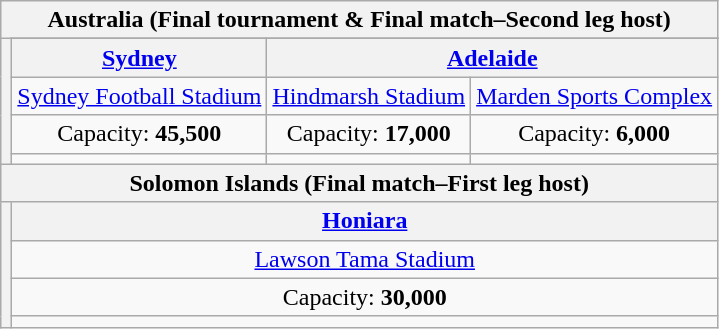<table class=wikitable align="center" style="text-align:center;">
<tr>
<th colspan=4> Australia (Final tournament & Final match–Second leg host)</th>
</tr>
<tr>
<th rowspan=5></th>
</tr>
<tr>
<th><a href='#'>Sydney</a></th>
<th colspan=2><a href='#'>Adelaide</a></th>
</tr>
<tr>
<td><a href='#'>Sydney Football Stadium</a></td>
<td><a href='#'>Hindmarsh Stadium</a></td>
<td><a href='#'>Marden Sports Complex</a></td>
</tr>
<tr>
<td>Capacity: <strong>45,500</strong></td>
<td>Capacity: <strong>17,000</strong></td>
<td>Capacity: <strong>6,000</strong></td>
</tr>
<tr>
<td></td>
<td></td>
<td></td>
</tr>
<tr>
<th colspan=4> Solomon Islands (Final match–First leg host)</th>
</tr>
<tr>
<th rowspan=5 colspan=><br></th>
<th colspan=3><a href='#'>Honiara</a></th>
</tr>
<tr>
<td colspan=3><a href='#'>Lawson Tama Stadium</a></td>
</tr>
<tr>
<td colspan=3>Capacity: <strong>30,000</strong></td>
</tr>
<tr>
<td colspan=3></td>
</tr>
</table>
